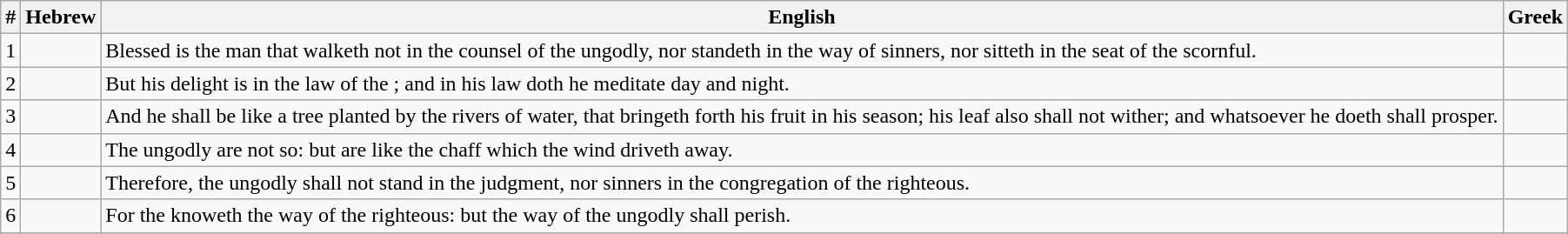<table class=wikitable>
<tr>
<th>#</th>
<th>Hebrew</th>
<th>English</th>
<th>Greek</th>
</tr>
<tr>
<td style="text-align:right">1</td>
<td style="text-align:right"></td>
<td>Blessed is the man that walketh not in the counsel of the ungodly, nor standeth in the way of sinners, nor sitteth in the seat of the scornful.</td>
<td></td>
</tr>
<tr>
<td style="text-align:right">2</td>
<td style="text-align:right"></td>
<td>But his delight is in the law of the ; and in his law doth he meditate day and night.</td>
<td></td>
</tr>
<tr>
<td style="text-align:right">3</td>
<td style="text-align:right"></td>
<td>And he shall be like a tree planted by the rivers of water, that bringeth forth his fruit in his season; his leaf also shall not wither; and whatsoever he doeth shall prosper.</td>
<td></td>
</tr>
<tr>
<td style="text-align:right">4</td>
<td style="text-align:right"></td>
<td>The ungodly are not so: but are like the chaff which the wind driveth away.</td>
<td></td>
</tr>
<tr>
<td style="text-align:right">5</td>
<td style="text-align:right"></td>
<td>Therefore, the ungodly shall not stand in the judgment, nor sinners in the congregation of the righteous.</td>
<td></td>
</tr>
<tr>
<td style="text-align:right">6</td>
<td style="text-align:right"></td>
<td>For the  knoweth the way of the righteous: but the way of the ungodly shall perish.</td>
<td></td>
</tr>
<tr>
</tr>
</table>
